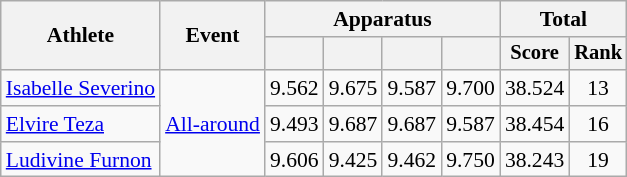<table class=wikitable style=font-size:90%;text-align:center>
<tr>
<th rowspan=2>Athlete</th>
<th rowspan=2>Event</th>
<th colspan=4>Apparatus</th>
<th colspan=2>Total</th>
</tr>
<tr style=font-size:95%>
<th></th>
<th></th>
<th></th>
<th></th>
<th>Score</th>
<th>Rank</th>
</tr>
<tr>
<td align=left><a href='#'>Isabelle Severino</a></td>
<td align=left rowspan=3><a href='#'>All-around</a></td>
<td>9.562</td>
<td>9.675</td>
<td>9.587</td>
<td>9.700</td>
<td>38.524</td>
<td>13</td>
</tr>
<tr>
<td align=left><a href='#'>Elvire Teza</a></td>
<td>9.493</td>
<td>9.687</td>
<td>9.687</td>
<td>9.587</td>
<td>38.454</td>
<td>16</td>
</tr>
<tr>
<td align=left><a href='#'>Ludivine Furnon</a></td>
<td>9.606</td>
<td>9.425</td>
<td>9.462</td>
<td>9.750</td>
<td>38.243</td>
<td>19</td>
</tr>
</table>
